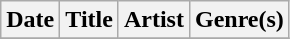<table class="wikitable" style="text-align: left;">
<tr>
<th>Date</th>
<th>Title</th>
<th>Artist</th>
<th>Genre(s)</th>
</tr>
<tr>
</tr>
</table>
